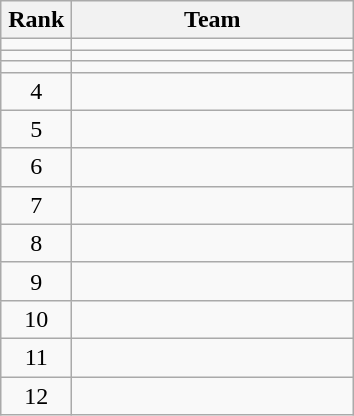<table class="wikitable sortable" style="text-align:center">
<tr>
<th width=40>Rank</th>
<th width=180>Team</th>
</tr>
<tr>
<td></td>
<td style="text-align:left"></td>
</tr>
<tr>
<td></td>
<td style="text-align:left"></td>
</tr>
<tr>
<td></td>
<td style="text-align:left"></td>
</tr>
<tr>
<td>4</td>
<td style="text-align:left"></td>
</tr>
<tr>
<td>5</td>
<td style="text-align:left"></td>
</tr>
<tr>
<td>6</td>
<td style="text-align:left"></td>
</tr>
<tr>
<td>7</td>
<td style="text-align:left"></td>
</tr>
<tr>
<td>8</td>
<td style="text-align:left"></td>
</tr>
<tr>
<td>9</td>
<td style="text-align:left"></td>
</tr>
<tr>
<td>10</td>
<td style="text-align:left"></td>
</tr>
<tr>
<td>11</td>
<td style="text-align:left"></td>
</tr>
<tr>
<td>12</td>
<td style="text-align:left"></td>
</tr>
</table>
